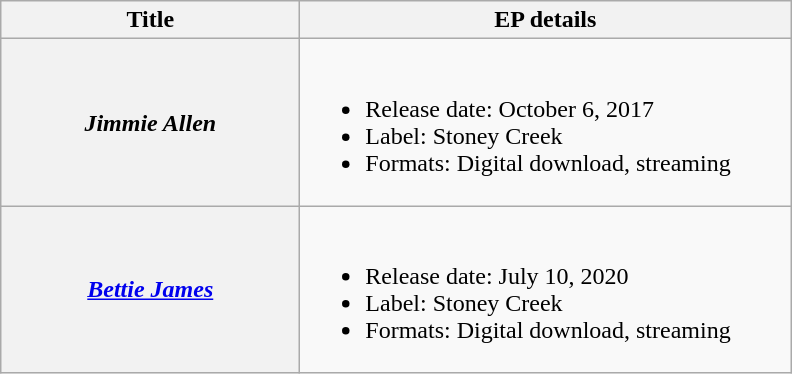<table class="wikitable plainrowheaders">
<tr>
<th style="width:12em;">Title</th>
<th style="width:20em;">EP details</th>
</tr>
<tr>
<th scope="row"><em>Jimmie Allen</em></th>
<td><br><ul><li>Release date: October 6, 2017</li><li>Label: Stoney Creek</li><li>Formats: Digital download, streaming</li></ul></td>
</tr>
<tr>
<th scope="row"><em><a href='#'>Bettie James</a></em></th>
<td><br><ul><li>Release date: July 10, 2020</li><li>Label: Stoney Creek</li><li>Formats: Digital download, streaming</li></ul></td>
</tr>
</table>
